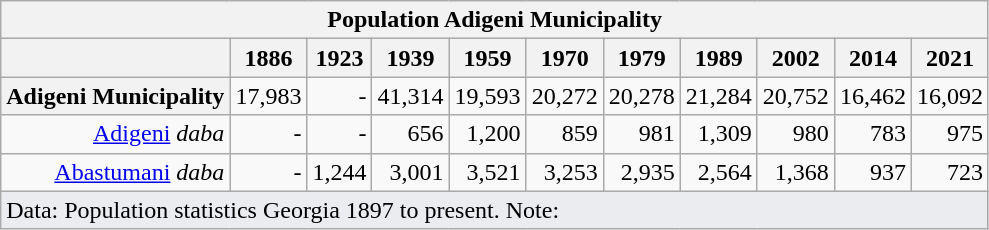<table class="wikitable" style="text-align:right">
<tr>
<th colspan=19>Population Adigeni Municipality</th>
</tr>
<tr>
<th></th>
<th>1886</th>
<th>1923</th>
<th>1939</th>
<th>1959</th>
<th>1970</th>
<th>1979</th>
<th>1989</th>
<th>2002</th>
<th>2014</th>
<th>2021</th>
</tr>
<tr>
<th>Adigeni Municipality</th>
<td>17,983</td>
<td>-</td>
<td> 41,314</td>
<td> 19,593</td>
<td> 20,272</td>
<td> 20,278</td>
<td> 21,284</td>
<td> 20,752</td>
<td> 16,462</td>
<td> 16,092</td>
</tr>
<tr>
<td><a href='#'>Adigeni</a> <em>daba</em></td>
<td>-</td>
<td>-</td>
<td>656</td>
<td> 1,200</td>
<td> 859</td>
<td> 981</td>
<td> 1,309</td>
<td> 980</td>
<td> 783</td>
<td> 975</td>
</tr>
<tr>
<td><a href='#'>Abastumani</a> <em>daba</em></td>
<td>-</td>
<td>1,244</td>
<td> 3,001</td>
<td> 3,521</td>
<td> 3,253</td>
<td> 2,935</td>
<td> 2,564</td>
<td> 1,368</td>
<td> 937</td>
<td> 723</td>
</tr>
<tr>
<td colspan=15 class="wikitable" style="align:left;text-align:left;background-color:#eaecf0">Data: Population statistics Georgia 1897 to present. Note:</td>
</tr>
</table>
